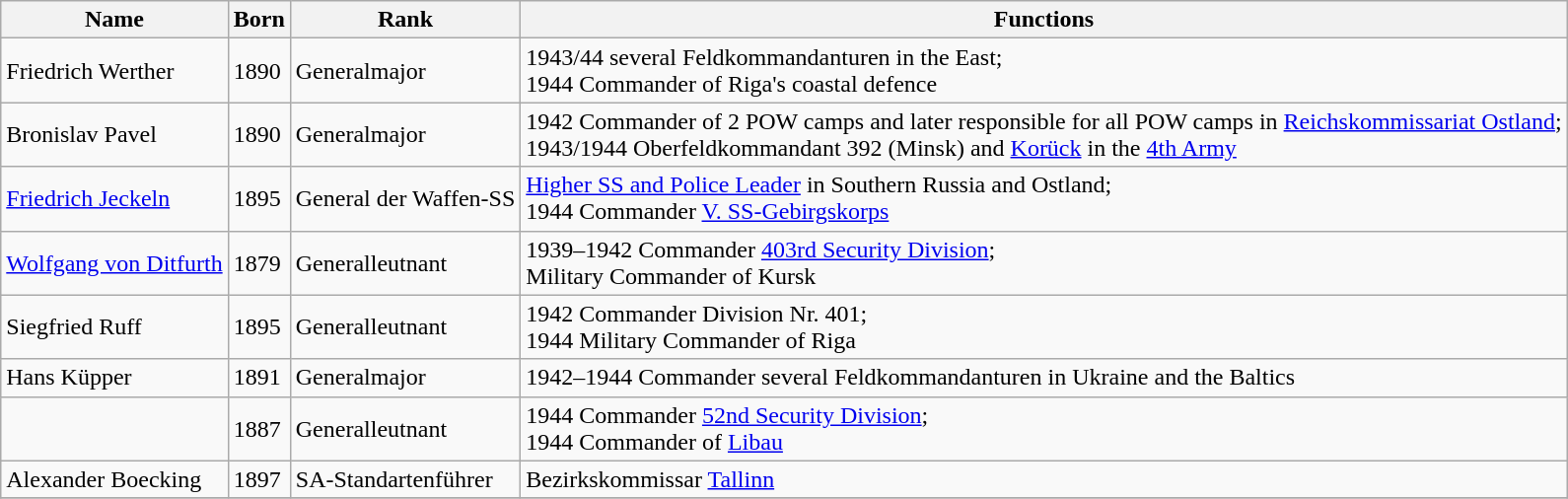<table class="wikitable toptextcells">
<tr>
<th align="left">Name</th>
<th align="left">Born</th>
<th align="left">Rank</th>
<th align="left">Functions</th>
</tr>
<tr>
<td>Friedrich Werther</td>
<td>1890</td>
<td>Generalmajor</td>
<td>1943/44 several Feldkommandanturen in the East;<br>1944 Commander of Riga's coastal defence</td>
</tr>
<tr>
<td>Bronislav Pavel</td>
<td>1890</td>
<td>Generalmajor</td>
<td>1942 Commander of 2 POW camps and later responsible for all POW camps in <a href='#'>Reichskommissariat Ostland</a>;<br>1943/1944 Oberfeldkommandant 392 (Minsk) and <a href='#'>Korück</a> in the <a href='#'>4th Army</a></td>
</tr>
<tr>
<td><a href='#'>Friedrich Jeckeln</a></td>
<td>1895</td>
<td>General der Waffen-SS</td>
<td><a href='#'>Higher SS and Police Leader</a> in Southern Russia and Ostland;<br>1944 Commander <a href='#'>V. SS-Gebirgskorps</a></td>
</tr>
<tr>
<td><a href='#'>Wolfgang von Ditfurth</a></td>
<td>1879</td>
<td>Generalleutnant</td>
<td>1939–1942 Commander <a href='#'>403rd Security Division</a>;<br>Military Commander of Kursk</td>
</tr>
<tr>
<td>Siegfried Ruff</td>
<td>1895</td>
<td>Generalleutnant</td>
<td>1942 Commander Division Nr. 401;<br>1944 Military Commander of Riga</td>
</tr>
<tr>
<td>Hans Küpper</td>
<td>1891</td>
<td>Generalmajor</td>
<td>1942–1944 Commander several Feldkommandanturen in Ukraine and the Baltics</td>
</tr>
<tr>
<td></td>
<td>1887</td>
<td>Generalleutnant</td>
<td>1944 Commander <a href='#'>52nd Security Division</a>;<br>1944 Commander of <a href='#'>Libau</a></td>
</tr>
<tr>
<td>Alexander Boecking</td>
<td>1897</td>
<td>SA-Standartenführer</td>
<td>Bezirkskommissar <a href='#'>Tallinn</a></td>
</tr>
<tr>
</tr>
</table>
